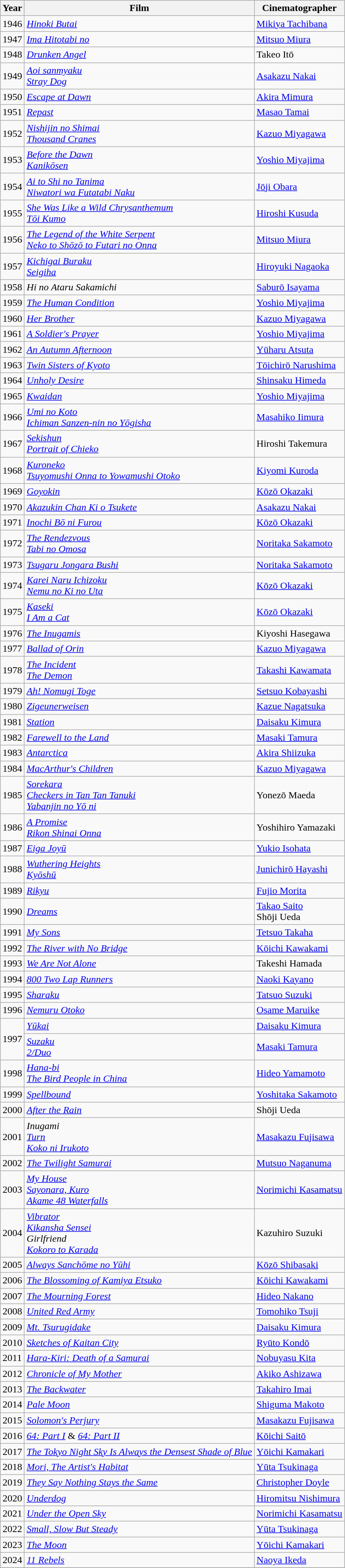<table class="wikitable sortable">
<tr>
<th>Year</th>
<th>Film</th>
<th>Cinematographer</th>
</tr>
<tr>
<td>1946</td>
<td><em><a href='#'>Hinoki Butai</a></em></td>
<td><a href='#'>Mikiya Tachibana</a></td>
</tr>
<tr>
<td>1947</td>
<td><em><a href='#'>Ima Hitotabi no</a></em></td>
<td><a href='#'>Mitsuo Miura</a></td>
</tr>
<tr>
<td>1948</td>
<td><em><a href='#'>Drunken Angel</a></em></td>
<td>Takeo Itō</td>
</tr>
<tr>
<td>1949</td>
<td><em><a href='#'>Aoi sanmyaku</a></em><br><em><a href='#'>Stray Dog</a></em></td>
<td><a href='#'>Asakazu Nakai</a></td>
</tr>
<tr>
<td>1950</td>
<td><em><a href='#'>Escape at Dawn</a></em></td>
<td><a href='#'>Akira Mimura</a></td>
</tr>
<tr>
<td>1951</td>
<td><em><a href='#'>Repast</a></em></td>
<td><a href='#'>Masao Tamai</a></td>
</tr>
<tr>
<td>1952</td>
<td><em><a href='#'>Nishijin no Shimai</a></em><br><em><a href='#'>Thousand Cranes</a></em></td>
<td><a href='#'>Kazuo Miyagawa</a></td>
</tr>
<tr>
<td>1953</td>
<td><em><a href='#'>Before the Dawn</a></em><br><em><a href='#'>Kanikōsen</a></em></td>
<td><a href='#'>Yoshio Miyajima</a></td>
</tr>
<tr>
<td>1954</td>
<td><em><a href='#'>Ai to Shi no Tanima</a></em><br><em><a href='#'>Niwatori wa Futatabi Naku</a></em></td>
<td><a href='#'>Jōji Obara</a></td>
</tr>
<tr>
<td>1955</td>
<td><em><a href='#'>She Was Like a Wild Chrysanthemum</a></em><br><em><a href='#'>Tōi Kumo</a></em></td>
<td><a href='#'>Hiroshi Kusuda</a></td>
</tr>
<tr>
<td>1956</td>
<td><em><a href='#'>The Legend of the White Serpent</a></em><br><em><a href='#'>Neko to Shōzō to Futari no Onna</a></em></td>
<td><a href='#'>Mitsuo Miura</a></td>
</tr>
<tr>
<td>1957</td>
<td><em><a href='#'>Kichigai Buraku</a></em><br><em><a href='#'>Seigiha</a></em></td>
<td><a href='#'>Hiroyuki Nagaoka</a></td>
</tr>
<tr>
<td>1958</td>
<td><em>Hi no Ataru Sakamichi</em></td>
<td><a href='#'>Saburō Isayama</a></td>
</tr>
<tr>
<td>1959</td>
<td><em><a href='#'>The Human Condition</a></em></td>
<td><a href='#'>Yoshio Miyajima</a></td>
</tr>
<tr>
<td>1960</td>
<td><em><a href='#'>Her Brother</a></em></td>
<td><a href='#'>Kazuo Miyagawa</a></td>
</tr>
<tr>
<td>1961</td>
<td><em><a href='#'>A Soldier's Prayer</a></em></td>
<td><a href='#'>Yoshio Miyajima</a></td>
</tr>
<tr>
<td>1962</td>
<td><em><a href='#'>An Autumn Afternoon</a></em></td>
<td><a href='#'>Yūharu Atsuta</a></td>
</tr>
<tr>
<td>1963</td>
<td><em><a href='#'>Twin Sisters of Kyoto</a></em></td>
<td><a href='#'>Tōichirō Narushima</a></td>
</tr>
<tr>
<td>1964</td>
<td><em><a href='#'>Unholy Desire</a></em></td>
<td><a href='#'>Shinsaku Himeda</a></td>
</tr>
<tr>
<td>1965</td>
<td><em><a href='#'>Kwaidan</a></em></td>
<td><a href='#'>Yoshio Miyajima</a></td>
</tr>
<tr>
<td>1966</td>
<td><em><a href='#'>Umi no Koto</a></em><br><em><a href='#'>Ichiman Sanzen-nin no Yōgisha</a></em></td>
<td><a href='#'>Masahiko Iimura</a></td>
</tr>
<tr>
<td>1967</td>
<td><em><a href='#'>Sekishun</a></em><br><em><a href='#'>Portrait of Chieko</a></em></td>
<td>Hiroshi Takemura</td>
</tr>
<tr>
<td>1968</td>
<td><em><a href='#'>Kuroneko</a></em><br><em><a href='#'>Tsuyomushi Onna to Yowamushi Otoko</a></em></td>
<td><a href='#'>Kiyomi Kuroda</a></td>
</tr>
<tr>
<td>1969</td>
<td><em><a href='#'>Goyokin</a></em></td>
<td><a href='#'>Kōzō Okazaki</a></td>
</tr>
<tr>
<td>1970</td>
<td><em><a href='#'>Akazukin Chan Ki o Tsukete</a></em></td>
<td><a href='#'>Asakazu Nakai</a></td>
</tr>
<tr>
<td>1971</td>
<td><em><a href='#'>Inochi Bō ni Furou</a></em></td>
<td><a href='#'>Kōzō Okazaki</a></td>
</tr>
<tr>
<td>1972</td>
<td><em><a href='#'>The Rendezvous</a></em><br><em><a href='#'>Tabi no Omosa</a></em></td>
<td><a href='#'>Noritaka Sakamoto</a></td>
</tr>
<tr>
<td>1973</td>
<td><em><a href='#'>Tsugaru Jongara Bushi</a></em></td>
<td><a href='#'>Noritaka Sakamoto</a></td>
</tr>
<tr>
<td>1974</td>
<td><em><a href='#'>Karei Naru Ichizoku</a></em><br><em><a href='#'>Nemu no Ki no Uta</a></em></td>
<td><a href='#'>Kōzō Okazaki</a></td>
</tr>
<tr>
<td>1975</td>
<td><em><a href='#'>Kaseki</a></em><br><em><a href='#'>I Am a Cat</a></em></td>
<td><a href='#'>Kōzō Okazaki</a></td>
</tr>
<tr>
<td>1976</td>
<td><em><a href='#'>The Inugamis</a></em></td>
<td>Kiyoshi Hasegawa</td>
</tr>
<tr>
<td>1977</td>
<td><em><a href='#'>Ballad of Orin</a></em></td>
<td><a href='#'>Kazuo Miyagawa</a></td>
</tr>
<tr>
<td>1978</td>
<td><em><a href='#'>The Incident</a></em><br><em><a href='#'>The Demon</a></em></td>
<td><a href='#'>Takashi Kawamata</a></td>
</tr>
<tr>
<td>1979</td>
<td><em><a href='#'>Ah! Nomugi Toge</a></em></td>
<td><a href='#'>Setsuo Kobayashi</a></td>
</tr>
<tr>
<td>1980</td>
<td><em><a href='#'>Zigeunerweisen</a></em></td>
<td><a href='#'>Kazue Nagatsuka</a></td>
</tr>
<tr>
<td>1981</td>
<td><em><a href='#'>Station</a></em></td>
<td><a href='#'>Daisaku Kimura</a></td>
</tr>
<tr>
<td>1982</td>
<td><em><a href='#'>Farewell to the Land</a></em></td>
<td><a href='#'>Masaki Tamura</a></td>
</tr>
<tr>
<td>1983</td>
<td><em><a href='#'>Antarctica</a></em></td>
<td><a href='#'>Akira Shiizuka</a></td>
</tr>
<tr>
<td>1984</td>
<td><em><a href='#'>MacArthur's Children</a></em></td>
<td><a href='#'>Kazuo Miyagawa</a></td>
</tr>
<tr>
<td>1985</td>
<td><em><a href='#'>Sorekara</a></em><br><em><a href='#'>Checkers in Tan Tan Tanuki</a></em><br><em><a href='#'>Yabanjin no Yō ni</a></em></td>
<td>Yonezō Maeda</td>
</tr>
<tr>
<td>1986</td>
<td><em><a href='#'>A Promise</a></em><br><em><a href='#'>Rikon Shinai Onna</a></em></td>
<td>Yoshihiro Yamazaki</td>
</tr>
<tr>
<td>1987</td>
<td><em><a href='#'>Eiga Joyū</a></em></td>
<td><a href='#'>Yukio Isohata</a></td>
</tr>
<tr>
<td>1988</td>
<td><em><a href='#'>Wuthering Heights</a></em><br><em><a href='#'>Kyōshū</a></em></td>
<td><a href='#'>Junichirō Hayashi</a></td>
</tr>
<tr>
<td>1989</td>
<td><em><a href='#'>Rikyu</a></em></td>
<td><a href='#'>Fujio Morita</a></td>
</tr>
<tr>
<td>1990</td>
<td><em><a href='#'>Dreams</a></em></td>
<td><a href='#'>Takao Saito</a><br>Shōji Ueda</td>
</tr>
<tr>
<td>1991</td>
<td><em><a href='#'>My Sons</a></em></td>
<td><a href='#'>Tetsuo Takaha</a></td>
</tr>
<tr>
<td>1992</td>
<td><em><a href='#'>The River with No Bridge</a></em></td>
<td><a href='#'>Kōichi Kawakami</a></td>
</tr>
<tr>
<td>1993</td>
<td><em><a href='#'>We Are Not Alone</a></em></td>
<td>Takeshi Hamada</td>
</tr>
<tr>
<td>1994</td>
<td><em><a href='#'>800 Two Lap Runners</a></em></td>
<td><a href='#'>Naoki Kayano</a></td>
</tr>
<tr>
<td>1995</td>
<td><em><a href='#'>Sharaku</a></em></td>
<td><a href='#'>Tatsuo Suzuki</a></td>
</tr>
<tr>
<td>1996</td>
<td><em><a href='#'>Nemuru Otoko</a></em></td>
<td><a href='#'>Osame Maruike</a></td>
</tr>
<tr>
<td rowspan="2">1997</td>
<td><em><a href='#'>Yūkai</a></em></td>
<td><a href='#'>Daisaku Kimura</a></td>
</tr>
<tr>
<td><em><a href='#'>Suzaku</a></em><br><em><a href='#'>2/Duo</a></em></td>
<td><a href='#'>Masaki Tamura</a></td>
</tr>
<tr>
<td>1998</td>
<td><em><a href='#'>Hana-bi</a></em><br><em><a href='#'>The Bird People in China</a></em></td>
<td><a href='#'>Hideo Yamamoto</a></td>
</tr>
<tr>
<td>1999</td>
<td><em><a href='#'>Spellbound</a></em></td>
<td><a href='#'>Yoshitaka Sakamoto</a></td>
</tr>
<tr>
<td>2000</td>
<td><em><a href='#'>After the Rain</a></em></td>
<td>Shōji Ueda</td>
</tr>
<tr>
<td>2001</td>
<td><em>Inugami</em><br><em><a href='#'>Turn</a></em><br><em><a href='#'>Koko ni Irukoto</a></em></td>
<td><a href='#'>Masakazu Fujisawa</a></td>
</tr>
<tr>
<td>2002</td>
<td><em><a href='#'>The Twilight Samurai</a></em></td>
<td><a href='#'>Mutsuo Naganuma</a></td>
</tr>
<tr>
<td>2003</td>
<td><em><a href='#'>My House</a></em><br><em><a href='#'>Sayonara, Kuro</a></em><br><em><a href='#'>Akame 48 Waterfalls</a></em></td>
<td><a href='#'>Norimichi Kasamatsu</a></td>
</tr>
<tr>
<td>2004</td>
<td><em><a href='#'>Vibrator</a></em><br><em><a href='#'>Kikansha Sensei</a></em><br><em>Girlfriend</em><br><em><a href='#'>Kokoro to Karada</a></em></td>
<td>Kazuhiro Suzuki</td>
</tr>
<tr>
<td>2005</td>
<td><em><a href='#'>Always Sanchōme no Yūhi</a></em></td>
<td><a href='#'>Kōzō Shibasaki</a></td>
</tr>
<tr>
<td>2006</td>
<td><em><a href='#'>The Blossoming of Kamiya Etsuko</a></em></td>
<td><a href='#'>Kōichi Kawakami</a></td>
</tr>
<tr>
<td>2007</td>
<td><em><a href='#'>The Mourning Forest</a></em></td>
<td><a href='#'>Hideo Nakano</a></td>
</tr>
<tr>
<td>2008</td>
<td><em><a href='#'>United Red Army</a></em></td>
<td><a href='#'>Tomohiko Tsuji</a></td>
</tr>
<tr>
<td>2009</td>
<td><em><a href='#'>Mt. Tsurugidake</a></em></td>
<td><a href='#'>Daisaku Kimura</a></td>
</tr>
<tr>
<td>2010</td>
<td><em><a href='#'>Sketches of Kaitan City</a></em></td>
<td><a href='#'>Ryūto Kondō</a></td>
</tr>
<tr>
<td>2011</td>
<td><em><a href='#'>Hara-Kiri: Death of a Samurai</a></em></td>
<td><a href='#'>Nobuyasu Kita</a></td>
</tr>
<tr>
<td>2012</td>
<td><em><a href='#'>Chronicle of My Mother</a></em></td>
<td><a href='#'>Akiko Ashizawa</a></td>
</tr>
<tr>
<td>2013</td>
<td><em><a href='#'>The Backwater</a></em></td>
<td><a href='#'>Takahiro Imai</a></td>
</tr>
<tr>
<td>2014</td>
<td><em><a href='#'>Pale Moon</a></em></td>
<td><a href='#'>Shiguma Makoto</a></td>
</tr>
<tr>
<td>2015</td>
<td><em><a href='#'>Solomon's Perjury</a></em></td>
<td><a href='#'>Masakazu Fujisawa</a></td>
</tr>
<tr>
<td>2016</td>
<td><em><a href='#'>64: Part I</a></em> & <em><a href='#'>64: Part II</a></em></td>
<td><a href='#'>Kōichi Saitō</a></td>
</tr>
<tr>
<td>2017</td>
<td><em><a href='#'>The Tokyo Night Sky Is Always the Densest Shade of Blue</a></em></td>
<td><a href='#'>Yōichi Kamakari</a></td>
</tr>
<tr>
<td>2018</td>
<td><em><a href='#'>Mori, The Artist's Habitat </a></em></td>
<td><a href='#'>Yūta Tsukinaga</a></td>
</tr>
<tr>
<td>2019</td>
<td><em><a href='#'>They Say Nothing Stays the Same</a></em></td>
<td><a href='#'>Christopher Doyle</a></td>
</tr>
<tr>
<td>2020</td>
<td><em><a href='#'>Underdog</a></em></td>
<td><a href='#'>Hiromitsu Nishimura</a></td>
</tr>
<tr>
<td>2021</td>
<td><em><a href='#'>Under the Open Sky</a></em></td>
<td><a href='#'>Norimichi Kasamatsu</a></td>
</tr>
<tr>
<td>2022</td>
<td><em><a href='#'>Small, Slow But Steady</a></em></td>
<td><a href='#'>Yūta Tsukinaga</a></td>
</tr>
<tr>
<td>2023</td>
<td><em><a href='#'>The Moon</a></em></td>
<td><a href='#'>Yōichi Kamakari</a></td>
</tr>
<tr>
<td>2024</td>
<td><em><a href='#'>11 Rebels</a></em></td>
<td><a href='#'>Naoya Ikeda</a></td>
</tr>
<tr>
</tr>
</table>
